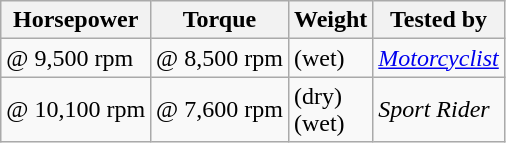<table class="wikitable sortable">
<tr>
<th>Horsepower</th>
<th>Torque</th>
<th>Weight</th>
<th>Tested by</th>
</tr>
<tr>
<td> @ 9,500 rpm</td>
<td> @ 8,500 rpm</td>
<td> (wet)</td>
<td><em><a href='#'>Motorcyclist</a></em></td>
</tr>
<tr>
<td> @ 10,100 rpm</td>
<td> @ 7,600 rpm</td>
<td> (dry)<br> (wet)</td>
<td><em>Sport Rider</em></td>
</tr>
</table>
